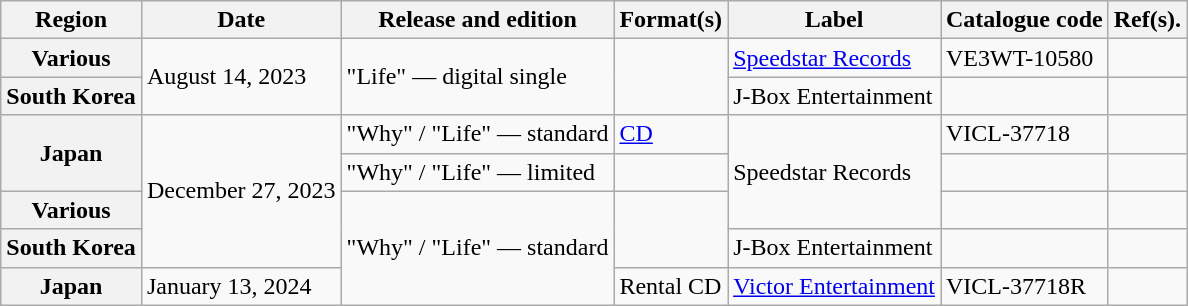<table class="wikitable unsortable plainrowheaders">
<tr>
<th scope="col">Region</th>
<th scope="col">Date</th>
<th scope="col">Release and edition</th>
<th scope="col">Format(s)</th>
<th scope="col">Label</th>
<th scope="col">Catalogue code</th>
<th scope="col">Ref(s).</th>
</tr>
<tr>
<th scope="row">Various</th>
<td rowspan="2">August 14, 2023</td>
<td rowspan="2">"Life" — digital single</td>
<td rowspan="2"></td>
<td><a href='#'>Speedstar Records</a></td>
<td>VE3WT-10580</td>
<td style="text-align:center;"></td>
</tr>
<tr>
<th scope="row">South Korea</th>
<td>J-Box Entertainment</td>
<td></td>
<td style="text-align:center;"></td>
</tr>
<tr>
<th scope="row" rowspan="2">Japan</th>
<td rowspan="4">December 27, 2023</td>
<td>"Why" / "Life" — standard</td>
<td><a href='#'>CD</a></td>
<td rowspan="3">Speedstar Records</td>
<td>VICL-37718</td>
<td style="text-align:center;"></td>
</tr>
<tr>
<td>"Why" / "Life" — limited</td>
<td></td>
<td></td>
<td style="text-align:center;"></td>
</tr>
<tr>
<th scope="row">Various</th>
<td rowspan="3">"Why" / "Life" — standard</td>
<td rowspan="2"></td>
<td></td>
<td style="text-align:center;"></td>
</tr>
<tr>
<th scope="row">South Korea</th>
<td>J-Box Entertainment</td>
<td></td>
<td style="text-align:center;"></td>
</tr>
<tr>
<th scope="row">Japan</th>
<td>January 13, 2024</td>
<td>Rental CD</td>
<td><a href='#'>Victor Entertainment</a></td>
<td>VICL-37718R</td>
<td style="text-align:center;"></td>
</tr>
</table>
